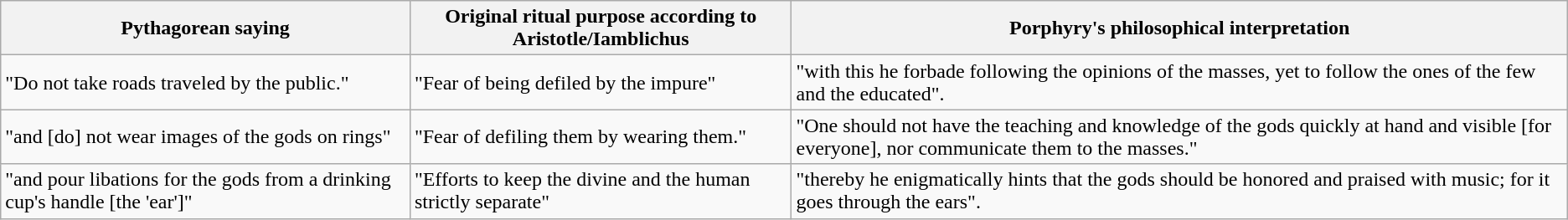<table class="wikitable">
<tr>
<th>Pythagorean saying</th>
<th>Original ritual purpose according to Aristotle/Iamblichus</th>
<th>Porphyry's philosophical interpretation</th>
</tr>
<tr>
<td>"Do not take roads traveled by the public."</td>
<td>"Fear of being defiled by the impure"</td>
<td>"with this he forbade following the opinions of the masses, yet to follow the ones of the few and the educated".</td>
</tr>
<tr>
<td>"and [do] not wear images of the gods on rings"</td>
<td>"Fear of defiling them by wearing them."</td>
<td>"One should not have the teaching and knowledge of the gods quickly at hand and visible [for everyone], nor communicate them to the masses."</td>
</tr>
<tr>
<td>"and pour libations for the gods from a drinking cup's handle [the 'ear']"</td>
<td>"Efforts to keep the divine and the human strictly separate"</td>
<td>"thereby he enigmatically hints that the gods should be honored and praised with music; for it goes through the ears".</td>
</tr>
</table>
